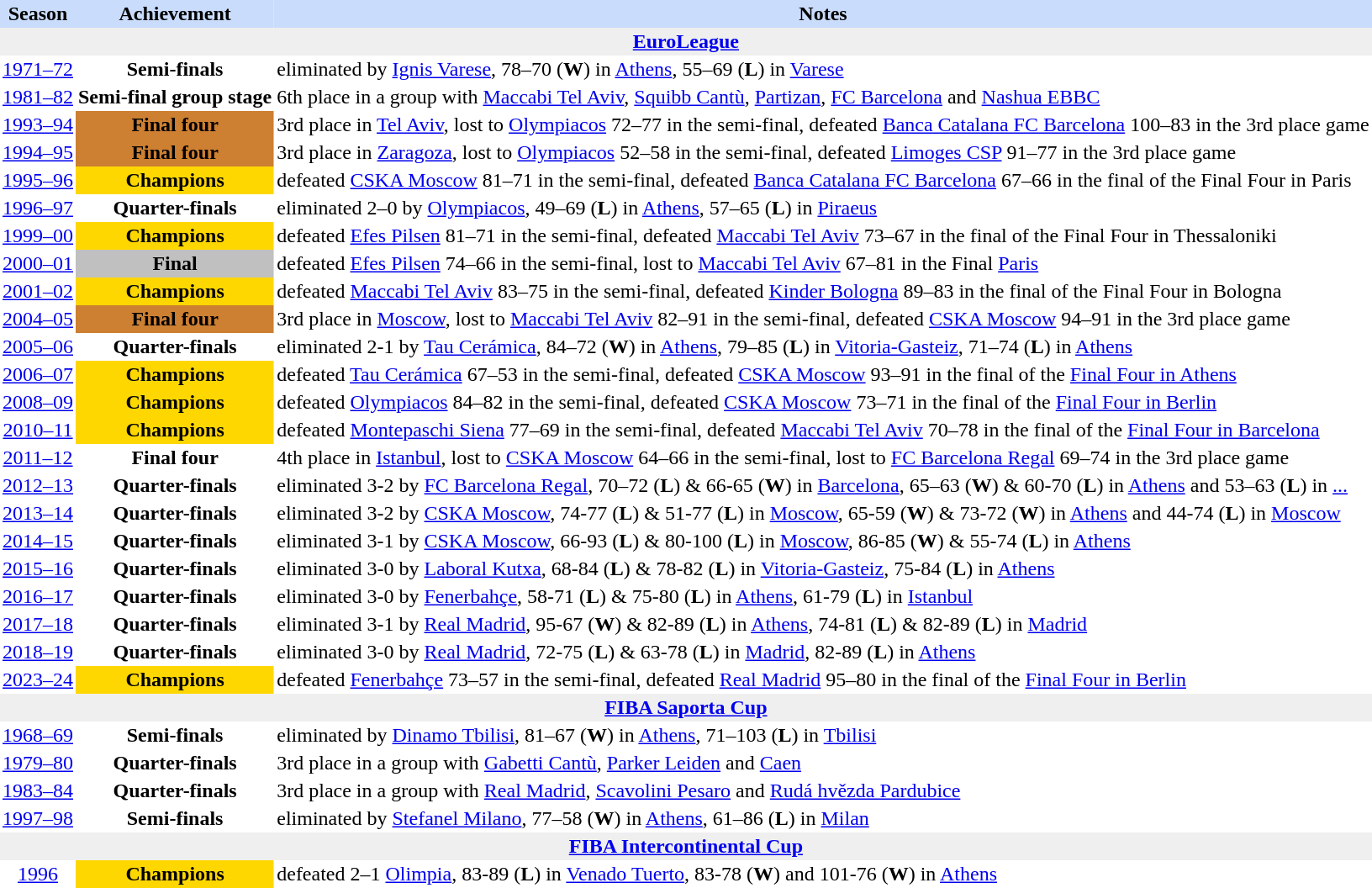<table class="toccolours" border="0" cellpadding="2" cellspacing="0" align="left" style="margin:0.5em;">
<tr bgcolor=#CADCFB>
<th>Season</th>
<th>Achievement</th>
<th>Notes</th>
</tr>
<tr>
<th colspan="4" bgcolor=#EFEFEF><a href='#'>EuroLeague</a></th>
</tr>
<tr>
<td align="center"><a href='#'>1971–72</a></td>
<td align="center"><strong>Semi-finals</strong></td>
<td align="left">eliminated by <a href='#'>Ignis Varese</a>, 78–70 (<strong>W</strong>) in <a href='#'>Athens</a>, 55–69 (<strong>L</strong>) in <a href='#'>Varese</a></td>
</tr>
<tr>
<td align="center"><a href='#'>1981–82</a></td>
<td align="center"><strong>Semi-final group stage</strong></td>
<td align="left">6th place in a group with <a href='#'>Maccabi Tel Aviv</a>, <a href='#'>Squibb Cantù</a>, <a href='#'>Partizan</a>, <a href='#'>FC Barcelona</a> and <a href='#'>Nashua EBBC</a></td>
</tr>
<tr>
<td align="center"><a href='#'>1993–94</a></td>
<td align="center" bgcolor= #CD7F32><strong>Final four</strong></td>
<td align="left">3rd place in <a href='#'>Tel Aviv</a>, lost to <a href='#'>Olympiacos</a> 72–77 in the semi-final, defeated <a href='#'>Banca Catalana FC Barcelona</a> 100–83 in the 3rd place game</td>
</tr>
<tr>
<td align="center"><a href='#'>1994–95</a></td>
<td align="center" bgcolor= #CD7F32><strong>Final four</strong></td>
<td align="left">3rd place in <a href='#'>Zaragoza</a>, lost to <a href='#'>Olympiacos</a> 52–58 in the semi-final, defeated <a href='#'>Limoges CSP</a> 91–77 in the 3rd place game</td>
</tr>
<tr>
<td align="center"><a href='#'>1995–96</a></td>
<td align="center" bgcolor="gold"><strong>Champions</strong></td>
<td align="left">defeated <a href='#'>CSKA Moscow</a> 81–71 in the semi-final, defeated <a href='#'>Banca Catalana FC Barcelona</a> 67–66 in the final of the Final Four in Paris</td>
</tr>
<tr>
<td align="center"><a href='#'>1996–97</a></td>
<td align="center"><strong>Quarter-finals</strong></td>
<td align="left">eliminated 2–0 by <a href='#'>Olympiacos</a>, 49–69 (<strong>L</strong>) in <a href='#'>Athens</a>, 57–65 (<strong>L</strong>) in <a href='#'>Piraeus</a></td>
</tr>
<tr>
<td align="center"><a href='#'>1999–00</a></td>
<td align="center" bgcolor="gold"><strong>Champions</strong></td>
<td align="left">defeated <a href='#'>Efes Pilsen</a> 81–71 in the semi-final, defeated <a href='#'>Maccabi Tel Aviv</a> 73–67 in the final of the Final Four in Thessaloniki</td>
</tr>
<tr>
<td align="center"><a href='#'>2000–01</a></td>
<td align="center" bgcolor= silver><strong>Final</strong></td>
<td align="left">defeated <a href='#'>Efes Pilsen</a> 74–66 in the semi-final, lost to <a href='#'>Maccabi Tel Aviv</a> 67–81 in the Final <a href='#'>Paris</a></td>
</tr>
<tr>
<td align="center"><a href='#'>2001–02</a></td>
<td align="center" bgcolor="gold"><strong>Champions</strong></td>
<td align="left">defeated <a href='#'>Maccabi Tel Aviv</a> 83–75 in the semi-final, defeated <a href='#'>Kinder Bologna</a> 89–83 in the final of the Final Four in Bologna</td>
</tr>
<tr>
<td align="center"><a href='#'>2004–05</a></td>
<td align="center" bgcolor= #CD7F32><strong>Final four</strong></td>
<td align="left">3rd place in <a href='#'>Moscow</a>, lost to <a href='#'>Maccabi Tel Aviv</a> 82–91 in the semi-final, defeated <a href='#'>CSKA Moscow</a> 94–91 in the 3rd place game</td>
</tr>
<tr>
<td align="center"><a href='#'>2005–06</a></td>
<td align="center"><strong>Quarter-finals</strong></td>
<td align="left">eliminated 2-1 by <a href='#'>Tau Cerámica</a>, 84–72 (<strong>W</strong>) in <a href='#'>Athens</a>, 79–85 (<strong>L</strong>) in <a href='#'>Vitoria-Gasteiz</a>, 71–74 (<strong>L</strong>) in <a href='#'>Athens</a></td>
</tr>
<tr>
<td align="center"><a href='#'>2006–07</a></td>
<td align="center" bgcolor="gold"><strong>Champions</strong></td>
<td align="left">defeated <a href='#'>Tau Cerámica</a> 67–53 in the semi-final, defeated <a href='#'>CSKA Moscow</a> 93–91 in the final of the <a href='#'>Final Four in Athens</a></td>
</tr>
<tr>
<td align="center"><a href='#'>2008–09</a></td>
<td align="center" bgcolor="gold"><strong>Champions</strong></td>
<td align="left">defeated <a href='#'>Olympiacos</a> 84–82 in the semi-final, defeated <a href='#'>CSKA Moscow</a> 73–71 in the final of the <a href='#'>Final Four in Berlin</a></td>
</tr>
<tr>
<td align="center"><a href='#'>2010–11</a></td>
<td align="center" bgcolor="gold"><strong>Champions</strong></td>
<td align="left">defeated <a href='#'>Montepaschi Siena</a> 77–69 in the semi-final, defeated <a href='#'>Maccabi Tel Aviv</a> 70–78 in the final of the <a href='#'>Final Four in Barcelona</a></td>
</tr>
<tr>
<td align="center"><a href='#'>2011–12</a></td>
<td align="center"><strong>Final four</strong></td>
<td align="left">4th place in <a href='#'>Istanbul</a>, lost to <a href='#'>CSKA Moscow</a> 64–66 in the semi-final, lost to <a href='#'>FC Barcelona Regal</a> 69–74 in the 3rd place game</td>
</tr>
<tr>
<td align="center"><a href='#'>2012–13</a></td>
<td align="center"><strong>Quarter-finals</strong></td>
<td align="left">eliminated 3-2 by <a href='#'>FC Barcelona Regal</a>, 70–72 (<strong>L</strong>) & 66-65 (<strong>W</strong>) in <a href='#'>Barcelona</a>, 65–63 (<strong>W</strong>) & 60-70 (<strong>L</strong>) in <a href='#'>Athens</a> and 53–63 (<strong>L</strong>) in <a href='#'>...</a></td>
</tr>
<tr>
<td align="center"><a href='#'>2013–14</a></td>
<td align="center"><strong>Quarter-finals</strong></td>
<td align="left">eliminated 3-2 by <a href='#'>CSKA Moscow</a>, 74-77 (<strong>L</strong>) & 51-77 (<strong>L</strong>) in <a href='#'>Moscow</a>, 65-59 (<strong>W</strong>) & 73-72 (<strong>W</strong>) in <a href='#'>Athens</a> and 44-74 (<strong>L</strong>) in <a href='#'>Moscow</a></td>
</tr>
<tr>
<td align="center"><a href='#'>2014–15</a></td>
<td align="center"><strong>Quarter-finals</strong></td>
<td align="left">eliminated 3-1 by <a href='#'>CSKA Moscow</a>, 66-93 (<strong>L</strong>) & 80-100 (<strong>L</strong>) in <a href='#'>Moscow</a>, 86-85 (<strong>W</strong>) & 55-74 (<strong>L</strong>) in <a href='#'>Athens</a></td>
</tr>
<tr>
<td align="center"><a href='#'>2015–16</a></td>
<td align="center"><strong>Quarter-finals</strong></td>
<td align="left">eliminated 3-0 by <a href='#'>Laboral Kutxa</a>, 68-84 (<strong>L</strong>) & 78-82 (<strong>L</strong>) in <a href='#'>Vitoria-Gasteiz</a>, 75-84 (<strong>L</strong>) in <a href='#'>Athens</a></td>
</tr>
<tr>
<td align="center"><a href='#'>2016–17</a></td>
<td align="center"><strong>Quarter-finals</strong></td>
<td align="left">eliminated 3-0 by <a href='#'>Fenerbahçe</a>, 58-71 (<strong>L</strong>) & 75-80 (<strong>L</strong>) in <a href='#'>Athens</a>, 61-79 (<strong>L</strong>) in <a href='#'>Istanbul</a></td>
</tr>
<tr>
<td align="center"><a href='#'>2017–18</a></td>
<td align="center"><strong>Quarter-finals</strong></td>
<td align="left">eliminated 3-1 by <a href='#'>Real Madrid</a>, 95-67 (<strong>W</strong>) & 82-89 (<strong>L</strong>) in <a href='#'>Athens</a>, 74-81 (<strong>L</strong>) & 82-89 (<strong>L</strong>) in <a href='#'>Madrid</a></td>
</tr>
<tr>
<td align="center"><a href='#'>2018–19</a></td>
<td align="center"><strong>Quarter-finals</strong></td>
<td align="left">eliminated 3-0 by <a href='#'>Real Madrid</a>, 72-75 (<strong>L</strong>) & 63-78 (<strong>L</strong>) in <a href='#'>Madrid</a>, 82-89 (<strong>L</strong>) in <a href='#'>Athens</a></td>
</tr>
<tr>
<td align="center"><a href='#'>2023–24</a></td>
<td align="center" bgcolor="gold"><strong>Champions</strong></td>
<td align="left">defeated <a href='#'>Fenerbahçe</a> 73–57 in the semi-final, defeated <a href='#'>Real Madrid</a> 95–80 in the final of the <a href='#'>Final Four in Berlin</a></td>
</tr>
<tr>
<th colspan="4" bgcolor=#EFEFEF><a href='#'>FIBA Saporta Cup</a></th>
</tr>
<tr>
<td align="center"><a href='#'>1968–69</a></td>
<td align="center"><strong>Semi-finals</strong></td>
<td align="left">eliminated by <a href='#'>Dinamo Tbilisi</a>, 81–67 (<strong>W</strong>) in <a href='#'>Athens</a>, 71–103 (<strong>L</strong>) in <a href='#'>Tbilisi</a></td>
</tr>
<tr>
<td align="center"><a href='#'>1979–80</a></td>
<td align="center"><strong>Quarter-finals</strong></td>
<td align="left">3rd place in a group with <a href='#'>Gabetti Cantù</a>, <a href='#'>Parker Leiden</a> and <a href='#'>Caen</a></td>
</tr>
<tr>
<td align="center"><a href='#'>1983–84</a></td>
<td align="center"><strong>Quarter-finals</strong></td>
<td align="left">3rd place in a group with <a href='#'>Real Madrid</a>, <a href='#'>Scavolini Pesaro</a> and <a href='#'>Rudá hvězda Pardubice</a></td>
</tr>
<tr>
<td align="center"><a href='#'>1997–98</a></td>
<td align="center"><strong>Semi-finals</strong></td>
<td align="left">eliminated by <a href='#'>Stefanel Milano</a>, 77–58 (<strong>W</strong>) in <a href='#'>Athens</a>, 61–86 (<strong>L</strong>) in <a href='#'>Milan</a></td>
</tr>
<tr>
<th colspan="4" bgcolor=#EFEFEF><a href='#'>FIBA Intercontinental Cup</a></th>
</tr>
<tr>
<td align="center"><a href='#'>1996</a></td>
<td align="center" bgcolor="gold"><strong>Champions</strong></td>
<td align="left">defeated 2–1 <a href='#'>Olimpia</a>, 83-89 (<strong>L</strong>) in <a href='#'>Venado Tuerto</a>, 83-78 (<strong>W</strong>) and 101-76 (<strong>W</strong>) in <a href='#'>Athens</a></td>
</tr>
</table>
